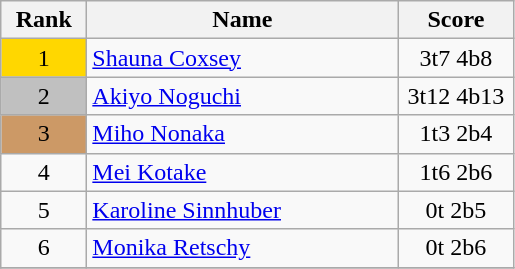<table class="wikitable">
<tr>
<th width = "50">Rank</th>
<th width = "200">Name</th>
<th width = "70">Score</th>
</tr>
<tr>
<td align="center" style="background: gold">1</td>
<td> <a href='#'>Shauna Coxsey</a></td>
<td align="center">3t7 4b8</td>
</tr>
<tr>
<td align="center" style="background: silver">2</td>
<td> <a href='#'>Akiyo Noguchi</a></td>
<td align="center">3t12 4b13</td>
</tr>
<tr>
<td align="center" style="background: #cc9966">3</td>
<td> <a href='#'>Miho Nonaka</a></td>
<td align="center">1t3 2b4</td>
</tr>
<tr>
<td align="center">4</td>
<td> <a href='#'>Mei Kotake</a></td>
<td align="center">1t6 2b6</td>
</tr>
<tr>
<td align="center">5</td>
<td> <a href='#'>Karoline Sinnhuber</a></td>
<td align="center">0t 2b5</td>
</tr>
<tr>
<td align="center">6</td>
<td> <a href='#'>Monika Retschy</a></td>
<td align="center">0t 2b6</td>
</tr>
<tr>
</tr>
</table>
